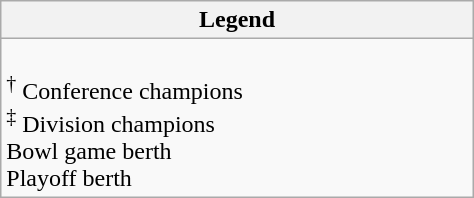<table class="wikitable" width="25%">
<tr>
<th colspan=2>Legend</th>
</tr>
<tr>
<td><br> <sup>†</sup> Conference champions<br>
 <sup>‡</sup> Division champions<br>
 Bowl game berth<br>
 Playoff berth<br></td>
</tr>
</table>
